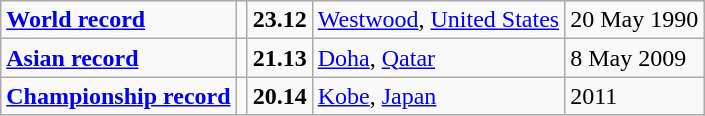<table class="wikitable">
<tr>
<td><strong><a href='#'>World record</a></strong></td>
<td></td>
<td><strong>23.12</strong></td>
<td><a href='#'>Westwood</a>, <a href='#'>United States</a></td>
<td>20 May 1990</td>
</tr>
<tr>
<td><strong><a href='#'>Asian record</a></strong></td>
<td></td>
<td><strong>21.13</strong></td>
<td><a href='#'>Doha</a>, <a href='#'>Qatar</a></td>
<td>8 May 2009</td>
</tr>
<tr>
<td><strong><a href='#'>Championship record</a></strong></td>
<td></td>
<td><strong>20.14</strong></td>
<td><a href='#'>Kobe</a>, <a href='#'>Japan</a></td>
<td>2011</td>
</tr>
</table>
